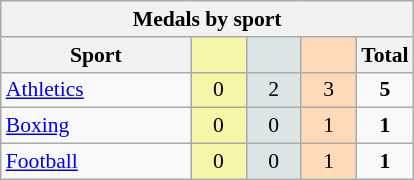<table class="wikitable" style="font-size:90%; text-align:center;">
<tr>
<th colspan="5">Medals by sport</th>
</tr>
<tr>
<th width="120">Sport</th>
<th scope="col" width="30" style="background:#F7F6A8;"></th>
<th scope="col" width="30" style="background:#DCE5E5;"></th>
<th scope="col" width="30" style="background:#FFDAB9;"></th>
<th width="30">Total</th>
</tr>
<tr>
<td align="left"><a href='#'>Athletics</a></td>
<td style="background:#F7F6A8;">0</td>
<td style="background:#DCE5E5;">2</td>
<td style="background:#FFDAB9;">3</td>
<td><strong>5</strong></td>
</tr>
<tr>
<td align="left"><a href='#'>Boxing</a></td>
<td style="background:#F7F6A8;">0</td>
<td style="background:#DCE5E5;">0</td>
<td style="background:#FFDAB9;">1</td>
<td><strong>1</strong></td>
</tr>
<tr>
<td align="left"><a href='#'>Football</a></td>
<td style="background:#F7F6A8;">0</td>
<td style="background:#DCE5E5;">0</td>
<td style="background:#FFDAB9;">1</td>
<td><strong>1</strong></td>
</tr>
</table>
